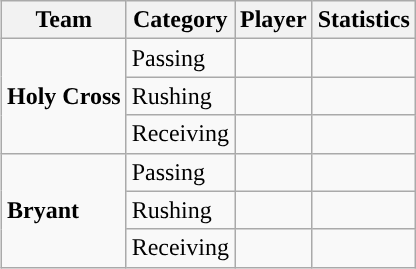<table class="wikitable" style="float: right;">
<tr>
<th>Team</th>
<th>Category</th>
<th>Player</th>
<th>Statistics</th>
</tr>
<tr>
<td rowspan=3><strong>Holy Cross</strong></td>
<td>Passing</td>
<td></td>
<td></td>
</tr>
<tr>
<td>Rushing</td>
<td></td>
<td></td>
</tr>
<tr>
<td>Receiving</td>
<td></td>
<td></td>
</tr>
<tr>
<td rowspan=3><strong>Bryant</strong></td>
<td>Passing</td>
<td></td>
<td></td>
</tr>
<tr>
<td>Rushing</td>
<td></td>
<td></td>
</tr>
<tr>
<td>Receiving</td>
<td></td>
<td></td>
</tr>
</table>
